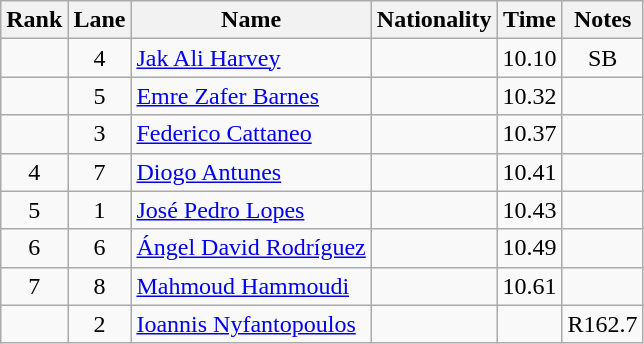<table class="wikitable sortable" style="text-align:center">
<tr>
<th>Rank</th>
<th>Lane</th>
<th>Name</th>
<th>Nationality</th>
<th>Time</th>
<th>Notes</th>
</tr>
<tr>
<td></td>
<td>4</td>
<td align=left><a href='#'>Jak Ali Harvey</a></td>
<td align=left></td>
<td>10.10</td>
<td>SB</td>
</tr>
<tr>
<td></td>
<td>5</td>
<td align=left><a href='#'>Emre Zafer Barnes</a></td>
<td align=left></td>
<td>10.32</td>
<td></td>
</tr>
<tr>
<td></td>
<td>3</td>
<td align=left><a href='#'>Federico Cattaneo</a></td>
<td align=left></td>
<td>10.37</td>
<td></td>
</tr>
<tr>
<td>4</td>
<td>7</td>
<td align=left><a href='#'>Diogo Antunes</a></td>
<td align=left></td>
<td>10.41</td>
<td></td>
</tr>
<tr>
<td>5</td>
<td>1</td>
<td align=left><a href='#'>José Pedro Lopes</a></td>
<td align=left></td>
<td>10.43</td>
<td></td>
</tr>
<tr>
<td>6</td>
<td>6</td>
<td align=left><a href='#'>Ángel David Rodríguez</a></td>
<td align=left></td>
<td>10.49</td>
<td></td>
</tr>
<tr>
<td>7</td>
<td>8</td>
<td align=left><a href='#'>Mahmoud Hammoudi</a></td>
<td align=left></td>
<td>10.61</td>
<td></td>
</tr>
<tr>
<td></td>
<td>2</td>
<td align=left><a href='#'>Ioannis Nyfantopoulos</a></td>
<td align=left></td>
<td></td>
<td>R162.7</td>
</tr>
</table>
